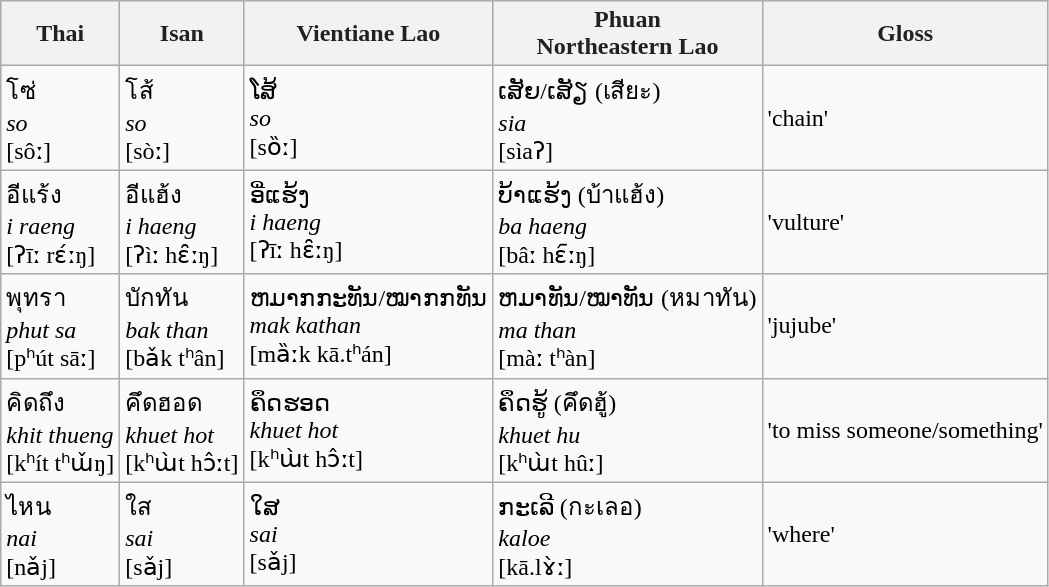<table class="wikitable">
<tr style="font-weight:bold; text-align:center; background-color:#EAECF0; color:#202122;">
<th>Thai</th>
<th>Isan</th>
<th>Vientiane Lao</th>
<th>Phuan<br>Northeastern Lao</th>
<th>Gloss</th>
</tr>
<tr>
<td>โซ่<br><em>so</em><br>[sôː]</td>
<td>โส้<br><em>so</em><br>[sòː]</td>
<td>ໂສ້<br><em>so</em><br>[sȍː]</td>
<td>ເສັຍ/ເສັຽ (เสียะ)<br><em>sia</em><br>[sìaʔ]</td>
<td>'chain'</td>
</tr>
<tr>
<td>อีแร้ง<br><em>i raeng</em><br>[ʔīː rɛ́ːŋ]</td>
<td>อีแฮ้ง<br><em>i haeng</em><br>[ʔìː hɛ̑ːŋ]</td>
<td>ອີ່ແຮ້ງ<br><em>i haeng</em><br>[ʔīː hɛ̑ːŋ]</td>
<td>ບ້າແຮ້ງ (บ้าแฮ้ง)<br><em>ba haeng</em><br>[bâː hɛ᷇ːŋ]</td>
<td>'vulture'</td>
</tr>
<tr>
<td>พุทรา<br><em>phut sa</em><br>[pʰút sāː]</td>
<td>บักทัน<br><em>bak than</em><br>[bǎk tʰân]</td>
<td>ຫມາກກະທັນ/ໝາກກທັນ<br><em>mak kathan</em><br>[mȁːk kā.tʰán]</td>
<td>ຫມາທັນ/ໝາທັນ (หมาทัน)<br><em>ma than</em><br>[màː tʰàn]</td>
<td>'jujube'</td>
</tr>
<tr>
<td>คิดถึง<br><em>khit thueng</em><br>[kʰít tʰɯ̌ŋ]</td>
<td>คึดฮอด<br><em>khuet hot</em><br>[kʰɯ̀t hɔ̂ːt]</td>
<td>ຄຶດຮອດ<br><em>khuet hot</em><br>[kʰɯ̀t hɔ̂ːt]</td>
<td>ຄຶດຮູ້ (คึดฮู้)<br><em>khuet hu</em><br>[kʰɯ̀t hûː]</td>
<td>'to miss someone/something'</td>
</tr>
<tr>
<td>ไหน<br><em>nai</em><br>[nǎj]</td>
<td>ใส<br><em>sai</em><br>[sǎj]</td>
<td>ໃສ<br><em>sai</em><br>[sǎj]</td>
<td>ກະເລີ (กะเลอ)<br><em>kaloe</em><br>[kā.lɤ̀ː]</td>
<td>'where'</td>
</tr>
</table>
